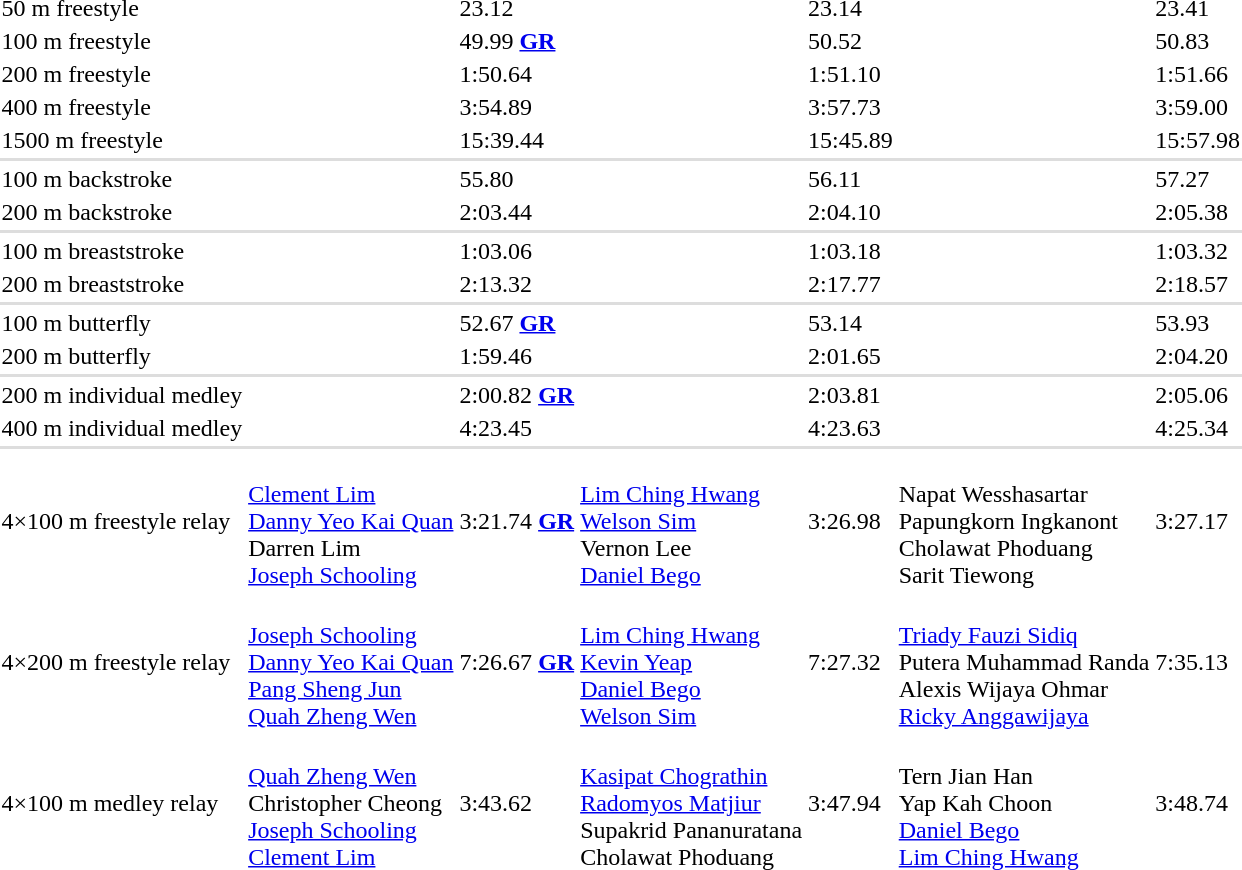<table>
<tr>
<td>50 m freestyle<br></td>
<td></td>
<td>23.12</td>
<td></td>
<td>23.14</td>
<td></td>
<td>23.41</td>
</tr>
<tr>
<td>100 m freestyle<br></td>
<td></td>
<td>49.99 <strong><a href='#'>GR</a></strong></td>
<td></td>
<td>50.52</td>
<td></td>
<td>50.83</td>
</tr>
<tr>
<td>200 m freestyle<br></td>
<td></td>
<td>1:50.64</td>
<td></td>
<td>1:51.10</td>
<td></td>
<td>1:51.66</td>
</tr>
<tr>
<td>400 m freestyle<br></td>
<td></td>
<td>3:54.89</td>
<td></td>
<td>3:57.73</td>
<td></td>
<td>3:59.00</td>
</tr>
<tr>
<td>1500 m freestyle<br></td>
<td></td>
<td>15:39.44</td>
<td></td>
<td>15:45.89</td>
<td></td>
<td>15:57.98</td>
</tr>
<tr style="background:#ddd;">
<td colspan=7></td>
</tr>
<tr>
<td>100 m backstroke<br></td>
<td></td>
<td>55.80</td>
<td></td>
<td>56.11</td>
<td></td>
<td>57.27</td>
</tr>
<tr>
<td>200 m backstroke<br></td>
<td></td>
<td>2:03.44</td>
<td></td>
<td>2:04.10</td>
<td></td>
<td>2:05.38</td>
</tr>
<tr style="background:#ddd;">
<td colspan=7></td>
</tr>
<tr>
<td>100 m breaststroke<br></td>
<td></td>
<td>1:03.06</td>
<td></td>
<td>1:03.18</td>
<td></td>
<td>1:03.32</td>
</tr>
<tr>
<td>200 m breaststroke<br></td>
<td></td>
<td>2:13.32</td>
<td></td>
<td>2:17.77</td>
<td></td>
<td>2:18.57</td>
</tr>
<tr style="background:#ddd;">
<td colspan=7></td>
</tr>
<tr>
<td>100 m butterfly<br></td>
<td></td>
<td>52.67 <strong><a href='#'>GR</a></strong></td>
<td></td>
<td>53.14</td>
<td></td>
<td>53.93</td>
</tr>
<tr>
<td>200 m butterfly<br></td>
<td></td>
<td>1:59.46</td>
<td></td>
<td>2:01.65</td>
<td></td>
<td>2:04.20</td>
</tr>
<tr style="background:#ddd;">
<td colspan=7></td>
</tr>
<tr>
<td>200 m individual medley<br></td>
<td></td>
<td>2:00.82 <strong><a href='#'>GR</a></strong></td>
<td></td>
<td>2:03.81</td>
<td></td>
<td>2:05.06</td>
</tr>
<tr>
<td>400 m individual medley<br></td>
<td></td>
<td>4:23.45</td>
<td></td>
<td>4:23.63</td>
<td></td>
<td>4:25.34</td>
</tr>
<tr style="background:#ddd;">
<td colspan=7></td>
</tr>
<tr>
<td>4×100 m freestyle relay<br></td>
<td><br><a href='#'>Clement Lim</a><br><a href='#'>Danny Yeo Kai Quan</a><br>Darren Lim<br><a href='#'>Joseph Schooling</a></td>
<td>3:21.74 <strong><a href='#'>GR</a></strong></td>
<td> <br><a href='#'>Lim Ching Hwang</a><br><a href='#'>Welson Sim</a><br>Vernon Lee<br><a href='#'>Daniel Bego</a></td>
<td>3:26.98</td>
<td><br>Napat Wesshasartar<br>Papungkorn Ingkanont<br>Cholawat Phoduang<br>Sarit Tiewong</td>
<td>3:27.17</td>
</tr>
<tr>
<td>4×200 m freestyle relay<br></td>
<td><br><a href='#'>Joseph Schooling</a><br><a href='#'>Danny Yeo Kai Quan</a><br><a href='#'>Pang Sheng Jun</a><br><a href='#'>Quah Zheng Wen</a></td>
<td>7:26.67 <strong><a href='#'>GR</a></strong></td>
<td><br><a href='#'>Lim Ching Hwang</a><br><a href='#'>Kevin Yeap</a><br><a href='#'>Daniel Bego</a><br><a href='#'>Welson Sim</a></td>
<td>7:27.32</td>
<td><br><a href='#'>Triady Fauzi Sidiq</a><br>Putera Muhammad Randa<br>Alexis Wijaya Ohmar<br><a href='#'>Ricky Anggawijaya</a></td>
<td>7:35.13</td>
</tr>
<tr>
<td>4×100 m medley relay<br></td>
<td><br><a href='#'>Quah Zheng Wen</a> <br>Christopher Cheong <br><a href='#'>Joseph Schooling</a> <br><a href='#'>Clement Lim</a></td>
<td>3:43.62</td>
<td><br><a href='#'>Kasipat Chograthin</a> <br><a href='#'>Radomyos Matjiur</a> <br>Supakrid Pananuratana <br>Cholawat Phoduang</td>
<td>3:47.94</td>
<td><br>Tern Jian Han <br>Yap Kah Choon <br><a href='#'>Daniel Bego</a> <br> <a href='#'>Lim Ching Hwang</a></td>
<td>3:48.74</td>
</tr>
</table>
